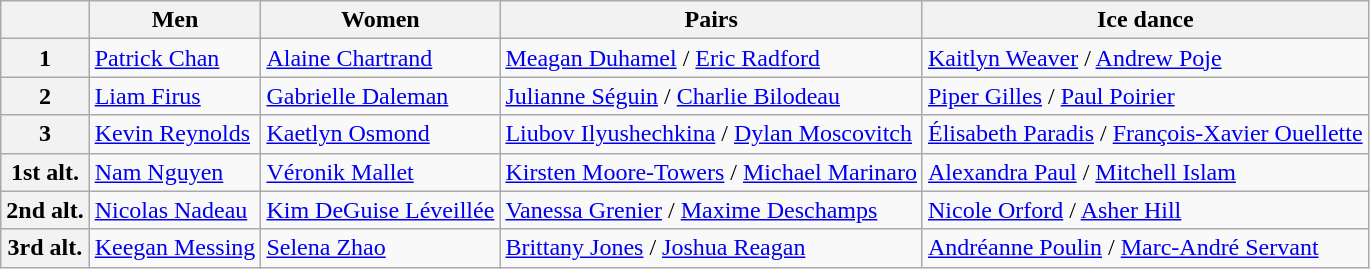<table class="wikitable">
<tr>
<th></th>
<th>Men</th>
<th>Women</th>
<th>Pairs</th>
<th>Ice dance</th>
</tr>
<tr>
<th>1</th>
<td><a href='#'>Patrick Chan</a></td>
<td><a href='#'>Alaine Chartrand</a></td>
<td><a href='#'>Meagan Duhamel</a> / <a href='#'>Eric Radford</a></td>
<td><a href='#'>Kaitlyn Weaver</a> / <a href='#'>Andrew Poje</a></td>
</tr>
<tr>
<th>2</th>
<td><a href='#'>Liam Firus</a></td>
<td><a href='#'>Gabrielle Daleman</a></td>
<td><a href='#'>Julianne Séguin</a> / <a href='#'>Charlie Bilodeau</a></td>
<td><a href='#'>Piper Gilles</a> / <a href='#'>Paul Poirier</a></td>
</tr>
<tr>
<th>3</th>
<td><a href='#'>Kevin Reynolds</a></td>
<td><a href='#'>Kaetlyn Osmond</a></td>
<td><a href='#'>Liubov Ilyushechkina</a> / <a href='#'>Dylan Moscovitch</a></td>
<td><a href='#'>Élisabeth Paradis</a> / <a href='#'>François-Xavier Ouellette</a></td>
</tr>
<tr>
<th>1st alt.</th>
<td><a href='#'>Nam Nguyen</a></td>
<td><a href='#'>Véronik Mallet</a></td>
<td><a href='#'>Kirsten Moore-Towers</a> / <a href='#'>Michael Marinaro</a></td>
<td><a href='#'>Alexandra Paul</a> / <a href='#'>Mitchell Islam</a></td>
</tr>
<tr>
<th>2nd alt.</th>
<td><a href='#'>Nicolas Nadeau</a></td>
<td><a href='#'>Kim DeGuise Léveillée</a></td>
<td><a href='#'>Vanessa Grenier</a> / <a href='#'>Maxime Deschamps</a></td>
<td><a href='#'>Nicole Orford</a> / <a href='#'>Asher Hill</a></td>
</tr>
<tr>
<th>3rd alt.</th>
<td><a href='#'>Keegan Messing</a></td>
<td><a href='#'>Selena Zhao</a></td>
<td><a href='#'>Brittany Jones</a> / <a href='#'>Joshua Reagan</a></td>
<td><a href='#'>Andréanne Poulin</a> / <a href='#'>Marc-André Servant</a></td>
</tr>
</table>
